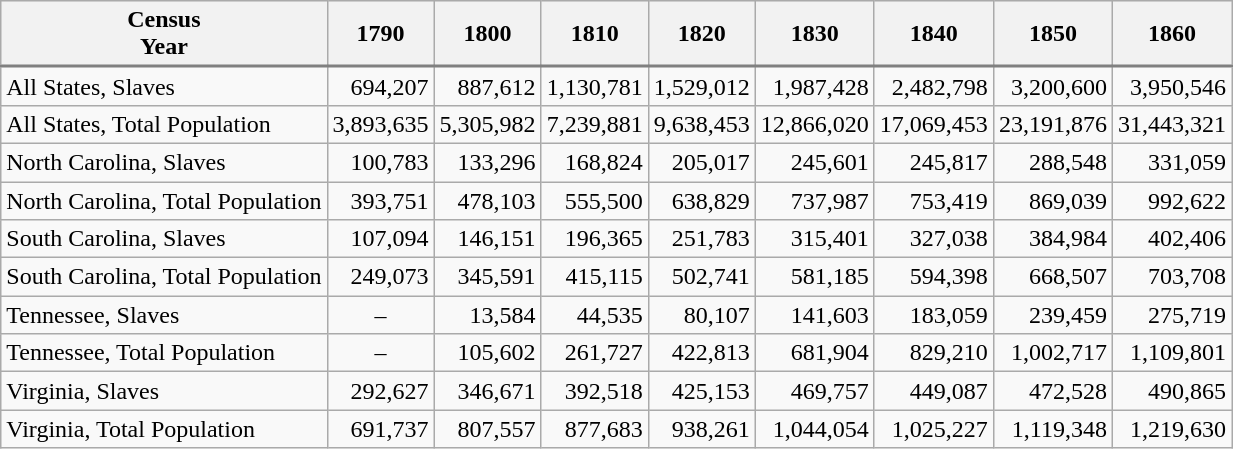<table class="wikitable sortable">
<tr style="text-align:center; background: #efefef; border-bottom:2px solid gray;">
<th>Census<br>Year</th>
<th>1790</th>
<th>1800</th>
<th>1810</th>
<th>1820</th>
<th>1830</th>
<th>1840</th>
<th>1850</th>
<th>1860</th>
</tr>
<tr>
<td align=left>All States, Slaves</td>
<td align=right>694,207</td>
<td align=right>887,612</td>
<td align=right>1,130,781</td>
<td align=right>1,529,012</td>
<td align=right>1,987,428</td>
<td align=right>2,482,798</td>
<td align=right>3,200,600</td>
<td align=right>3,950,546</td>
</tr>
<tr>
<td align=left>All States, Total Population</td>
<td align=right>3,893,635</td>
<td align=right>5,305,982</td>
<td align=right>7,239,881</td>
<td align=right>9,638,453</td>
<td align=right>12,866,020</td>
<td>17,069,453</td>
<td>23,191,876</td>
<td>31,443,321</td>
</tr>
<tr>
<td align=left>North Carolina, Slaves</td>
<td align=right>100,783</td>
<td align=right>133,296</td>
<td align=right>168,824</td>
<td align=right>205,017</td>
<td align=right>245,601</td>
<td align=right>245,817</td>
<td align=right>288,548</td>
<td align=right>331,059</td>
</tr>
<tr>
<td align=left>North Carolina, Total Population</td>
<td align=right>393,751</td>
<td align=right>478,103</td>
<td align=right>555,500</td>
<td align=right>638,829</td>
<td align=right>737,987</td>
<td align=right>753,419</td>
<td align=right>869,039</td>
<td align=right>992,622</td>
</tr>
<tr>
<td align=left>South Carolina, Slaves</td>
<td align=right>107,094</td>
<td align=right>146,151</td>
<td align=right>196,365</td>
<td align=right>251,783</td>
<td align=right>315,401</td>
<td align=right>327,038</td>
<td align=right>384,984</td>
<td align=right>402,406</td>
</tr>
<tr>
<td align=left>South Carolina, Total Population</td>
<td align=right>249,073</td>
<td align=right>345,591</td>
<td align=right>415,115</td>
<td align=right>502,741</td>
<td align=right>581,185</td>
<td align=right>594,398</td>
<td align=right>668,507</td>
<td align=right>703,708</td>
</tr>
<tr>
<td align=left>Tennessee, Slaves</td>
<td align=center>–</td>
<td align=right>13,584</td>
<td align=right>44,535</td>
<td align=right>80,107</td>
<td align=right>141,603</td>
<td align=right>183,059</td>
<td align=right>239,459</td>
<td align=right>275,719</td>
</tr>
<tr>
<td align=left>Tennessee, Total Population</td>
<td align=center>–</td>
<td align=right>105,602</td>
<td align=right>261,727</td>
<td align=right>422,813</td>
<td align=right>681,904</td>
<td align=right>829,210</td>
<td align=right>1,002,717</td>
<td align=right>1,109,801</td>
</tr>
<tr>
<td align=left>Virginia, Slaves</td>
<td align=right>292,627</td>
<td align=right>346,671</td>
<td align=right>392,518</td>
<td align=right>425,153</td>
<td align=right>469,757</td>
<td align=right>449,087</td>
<td align=right>472,528</td>
<td align=right>490,865</td>
</tr>
<tr>
<td align=left>Virginia, Total Population</td>
<td align=right>691,737</td>
<td align=right>807,557</td>
<td align=right>877,683</td>
<td align=right>938,261</td>
<td align=right>1,044,054</td>
<td align=right>1,025,227</td>
<td align=right>1,119,348</td>
<td align=right>1,219,630</td>
</tr>
</table>
